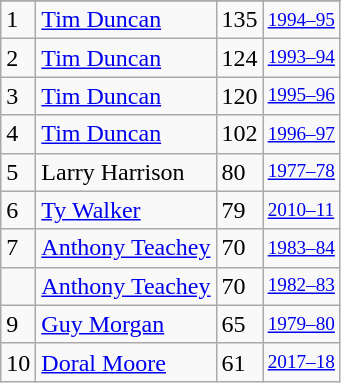<table class="wikitable">
<tr>
</tr>
<tr>
<td>1</td>
<td><a href='#'>Tim Duncan</a></td>
<td>135</td>
<td style="font-size:80%;"><a href='#'>1994–95</a></td>
</tr>
<tr>
<td>2</td>
<td><a href='#'>Tim Duncan</a></td>
<td>124</td>
<td style="font-size:80%;"><a href='#'>1993–94</a></td>
</tr>
<tr>
<td>3</td>
<td><a href='#'>Tim Duncan</a></td>
<td>120</td>
<td style="font-size:80%;"><a href='#'>1995–96</a></td>
</tr>
<tr>
<td>4</td>
<td><a href='#'>Tim Duncan</a></td>
<td>102</td>
<td style="font-size:80%;"><a href='#'>1996–97</a></td>
</tr>
<tr>
<td>5</td>
<td>Larry Harrison</td>
<td>80</td>
<td style="font-size:80%;"><a href='#'>1977–78</a></td>
</tr>
<tr>
<td>6</td>
<td><a href='#'>Ty Walker</a></td>
<td>79</td>
<td style="font-size:80%;"><a href='#'>2010–11</a></td>
</tr>
<tr>
<td>7</td>
<td><a href='#'>Anthony Teachey</a></td>
<td>70</td>
<td style="font-size:80%;"><a href='#'>1983–84</a></td>
</tr>
<tr>
<td></td>
<td><a href='#'>Anthony Teachey</a></td>
<td>70</td>
<td style="font-size:80%;"><a href='#'>1982–83</a></td>
</tr>
<tr>
<td>9</td>
<td><a href='#'>Guy Morgan</a></td>
<td>65</td>
<td style="font-size:80%;"><a href='#'>1979–80</a></td>
</tr>
<tr>
<td>10</td>
<td><a href='#'>Doral Moore</a></td>
<td>61</td>
<td style="font-size:80%;"><a href='#'>2017–18</a></td>
</tr>
</table>
